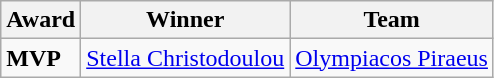<table class=wikitable>
<tr>
<th>Award</th>
<th>Winner</th>
<th>Team</th>
</tr>
<tr>
<td><strong>MVP</strong></td>
<td> <a href='#'>Stella Christodoulou</a></td>
<td><a href='#'>Olympiacos Piraeus</a></td>
</tr>
</table>
